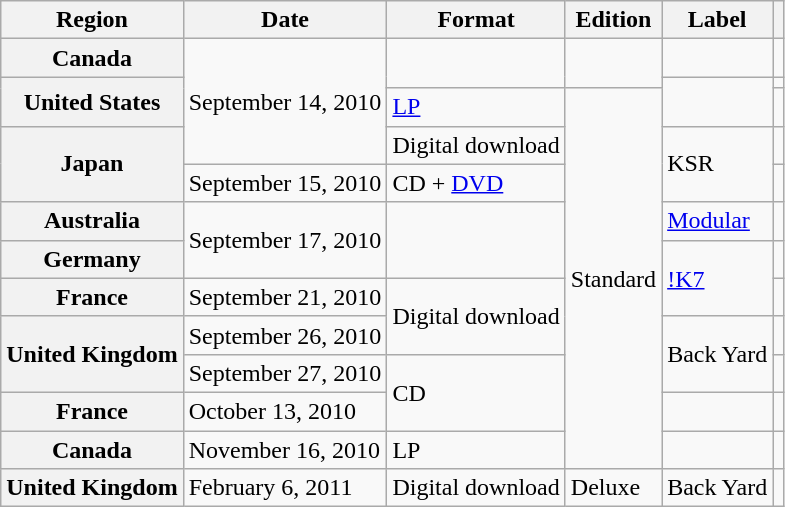<table class="wikitable plainrowheaders">
<tr>
<th scope="col">Region</th>
<th scope="col">Date</th>
<th scope="col">Format</th>
<th scope="col">Edition</th>
<th scope="col">Label</th>
<th scope="col"></th>
</tr>
<tr>
<th scope="row">Canada</th>
<td rowspan="4">September 14, 2010</td>
<td rowspan="2"></td>
<td rowspan="2"></td>
<td></td>
<td align="center"></td>
</tr>
<tr>
<th scope="row" rowspan="2">United States</th>
<td rowspan="2"></td>
<td align="center"></td>
</tr>
<tr>
<td><a href='#'>LP</a></td>
<td rowspan="10">Standard</td>
<td align="center"></td>
</tr>
<tr>
<th scope="row" rowspan="2">Japan</th>
<td>Digital download</td>
<td rowspan="2">KSR</td>
<td align="center"></td>
</tr>
<tr>
<td>September 15, 2010</td>
<td>CD + <a href='#'>DVD</a></td>
<td align="center"></td>
</tr>
<tr>
<th scope="row">Australia</th>
<td rowspan="2">September 17, 2010</td>
<td rowspan="2"></td>
<td><a href='#'>Modular</a></td>
<td align="center"></td>
</tr>
<tr>
<th scope="row">Germany</th>
<td rowspan="2"><a href='#'>!K7</a></td>
<td align="center"></td>
</tr>
<tr>
<th scope="row">France</th>
<td>September 21, 2010</td>
<td rowspan="2">Digital download</td>
<td align="center"></td>
</tr>
<tr>
<th scope="row" rowspan="2">United Kingdom</th>
<td>September 26, 2010</td>
<td rowspan="2">Back Yard</td>
<td align="center"></td>
</tr>
<tr>
<td>September 27, 2010</td>
<td rowspan="2">CD</td>
<td align="center"></td>
</tr>
<tr>
<th scope="row">France</th>
<td>October 13, 2010</td>
<td></td>
<td align="center"></td>
</tr>
<tr>
<th scope="row">Canada</th>
<td>November 16, 2010</td>
<td>LP</td>
<td></td>
<td align="center"></td>
</tr>
<tr>
<th scope="row">United Kingdom</th>
<td>February 6, 2011</td>
<td>Digital download</td>
<td>Deluxe</td>
<td>Back Yard</td>
<td align="center"></td>
</tr>
</table>
